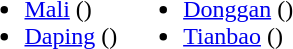<table>
<tr>
<td valign="top"><br><ul><li><a href='#'>Mali</a> ()</li><li><a href='#'>Daping</a> ()</li></ul></td>
<td valign="top"><br><ul><li><a href='#'>Donggan</a> ()</li><li><a href='#'>Tianbao</a> ()</li></ul></td>
</tr>
</table>
